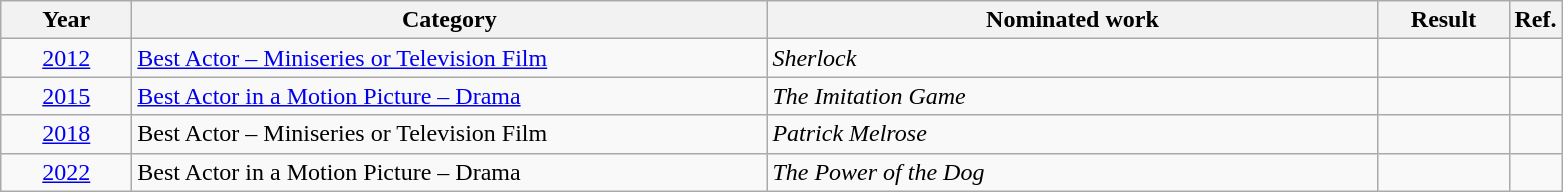<table class=wikitable>
<tr>
<th scope="col" style="width:5em;">Year</th>
<th scope="col" style="width:26em;">Category</th>
<th scope="col" style="width:25em;">Nominated work</th>
<th scope="col" style="width:5em;">Result</th>
<th>Ref.</th>
</tr>
<tr>
<td style="text-align:center;"><a href='#'>2012</a></td>
<td><a href='#'>Best Actor – Miniseries or Television Film</a></td>
<td><em>Sherlock</em></td>
<td></td>
<td align="center"></td>
</tr>
<tr>
<td style="text-align:center;"><a href='#'>2015</a></td>
<td><a href='#'>Best Actor in a Motion Picture – Drama</a></td>
<td><em>The Imitation Game</em></td>
<td></td>
<td align="center"></td>
</tr>
<tr>
<td style="text-align:center;"><a href='#'>2018</a></td>
<td>Best Actor – Miniseries or Television Film</td>
<td><em>Patrick Melrose</em></td>
<td></td>
<td style="text-align:center;"></td>
</tr>
<tr>
<td style="text-align:center;"><a href='#'>2022</a></td>
<td>Best Actor in a Motion Picture – Drama</td>
<td><em>The Power of the Dog</em></td>
<td></td>
<td align="center"></td>
</tr>
</table>
